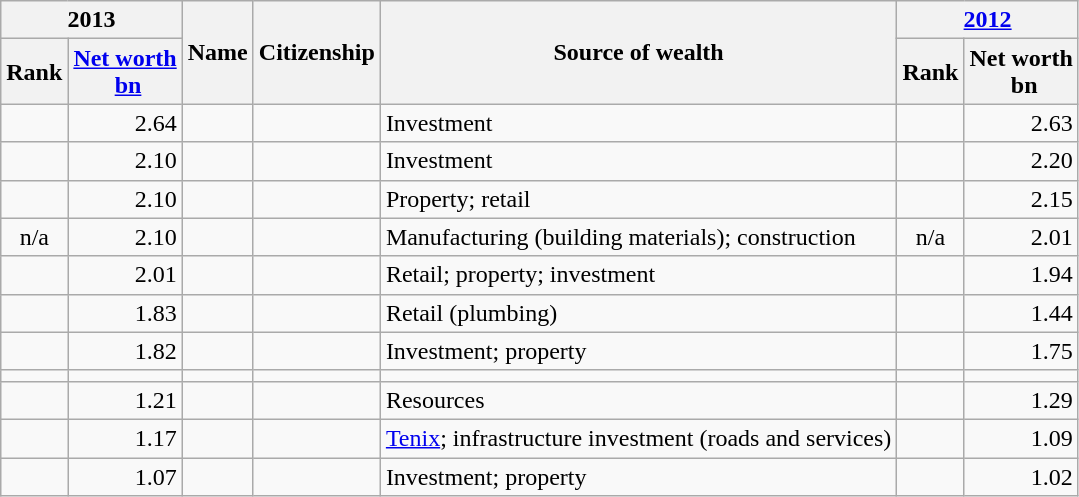<table class="wikitable sortable">
<tr>
<th colspan=2>2013</th>
<th rowspan=2>Name</th>
<th rowspan=2>Citizenship</th>
<th rowspan=2>Source of wealth</th>
<th colspan=2><a href='#'>2012</a></th>
</tr>
<tr>
<th>Rank</th>
<th><a href='#'>Net worth</a><br> <a href='#'>bn</a></th>
<th>Rank</th>
<th>Net worth<br> bn</th>
</tr>
<tr>
<td align="center"> </td>
<td align="right">2.64 </td>
<td></td>
<td></td>
<td>Investment</td>
<td align="center"> </td>
<td align="right">2.63 </td>
</tr>
<tr>
<td align="center"> </td>
<td align="right">2.10 </td>
<td></td>
<td></td>
<td>Investment</td>
<td align="center"> </td>
<td align="right">2.20 </td>
</tr>
<tr>
<td align="center"> </td>
<td align="right">2.10 </td>
<td></td>
<td></td>
<td>Property; retail</td>
<td align="center"> </td>
<td align="right">2.15 </td>
</tr>
<tr>
<td align="center">n/a</td>
<td align="right">2.10 </td>
<td></td>
<td></td>
<td>Manufacturing (building materials); construction</td>
<td align="center">n/a</td>
<td align="right">2.01 </td>
</tr>
<tr>
<td align="center"> </td>
<td align="right">2.01 </td>
<td></td>
<td></td>
<td>Retail; property; investment</td>
<td align="center"> </td>
<td align="right">1.94 </td>
</tr>
<tr>
<td align="center"> </td>
<td align="right">1.83 </td>
<td></td>
<td></td>
<td>Retail (plumbing)</td>
<td align="center"> </td>
<td align="right">1.44 </td>
</tr>
<tr>
<td align="center"> </td>
<td align="right">1.82 </td>
<td></td>
<td></td>
<td>Investment; property</td>
<td align="center"> </td>
<td align="right">1.75 </td>
</tr>
<tr>
<td align="center"></td>
<td align="right"></td>
<td></td>
<td></td>
<td></td>
<td align="center"></td>
<td align="right"></td>
</tr>
<tr>
<td align="center"> </td>
<td align="right">1.21 </td>
<td></td>
<td></td>
<td>Resources</td>
<td align="center"> </td>
<td align="right">1.29 </td>
</tr>
<tr>
<td align="center"> </td>
<td align="right">1.17 </td>
<td></td>
<td></td>
<td><a href='#'>Tenix</a>; infrastructure investment (roads and services)</td>
<td align="center"> </td>
<td align="right">1.09 </td>
</tr>
<tr>
<td align="center"> </td>
<td align="right">1.07 </td>
<td></td>
<td></td>
<td>Investment; property</td>
<td align="center"> </td>
<td align="right">1.02 </td>
</tr>
</table>
